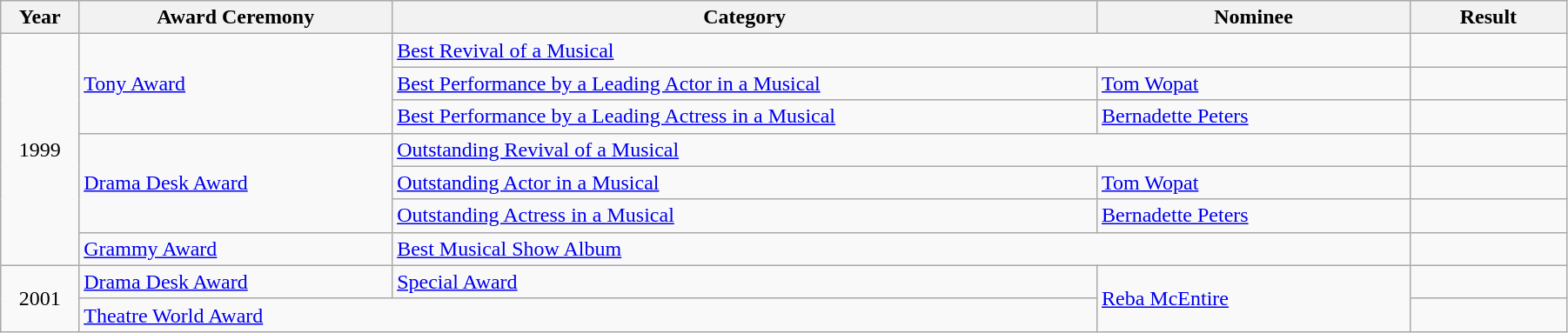<table class="wikitable" width="95%">
<tr>
<th width="5%">Year</th>
<th width="20%">Award Ceremony</th>
<th width="45%">Category</th>
<th width="20%">Nominee</th>
<th width="10%">Result</th>
</tr>
<tr>
<td rowspan="7" align="center">1999</td>
<td rowspan="3"><a href='#'>Tony Award</a></td>
<td colspan="2"><a href='#'>Best Revival of a Musical</a></td>
<td></td>
</tr>
<tr>
<td><a href='#'>Best Performance by a Leading Actor in a Musical</a></td>
<td><a href='#'>Tom Wopat</a></td>
<td></td>
</tr>
<tr>
<td><a href='#'>Best Performance by a Leading Actress in a Musical</a></td>
<td><a href='#'>Bernadette Peters</a></td>
<td></td>
</tr>
<tr>
<td rowspan="3"><a href='#'>Drama Desk Award</a></td>
<td colspan="2"><a href='#'>Outstanding Revival of a Musical</a></td>
<td></td>
</tr>
<tr>
<td><a href='#'>Outstanding Actor in a Musical</a></td>
<td><a href='#'>Tom Wopat</a></td>
<td></td>
</tr>
<tr>
<td><a href='#'>Outstanding Actress in a Musical</a></td>
<td><a href='#'>Bernadette Peters</a></td>
<td></td>
</tr>
<tr>
<td><a href='#'>Grammy Award</a></td>
<td colspan="2"><a href='#'>Best Musical Show Album</a></td>
<td></td>
</tr>
<tr>
<td rowspan="2" align="center">2001</td>
<td><a href='#'>Drama Desk Award</a></td>
<td><a href='#'>Special Award</a></td>
<td rowspan="2"><a href='#'>Reba McEntire</a></td>
<td></td>
</tr>
<tr>
<td colspan="2"><a href='#'>Theatre World Award</a></td>
<td></td>
</tr>
</table>
